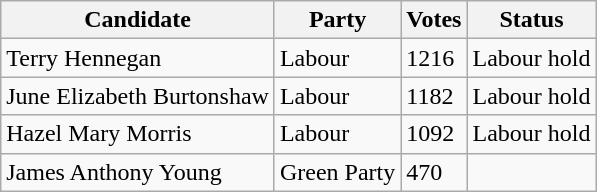<table class="wikitable sortable">
<tr>
<th>Candidate</th>
<th>Party</th>
<th>Votes</th>
<th>Status</th>
</tr>
<tr>
<td>Terry Hennegan</td>
<td>Labour</td>
<td>1216</td>
<td>Labour hold</td>
</tr>
<tr>
<td>June Elizabeth Burtonshaw</td>
<td>Labour</td>
<td>1182</td>
<td>Labour hold</td>
</tr>
<tr>
<td>Hazel Mary Morris</td>
<td>Labour</td>
<td>1092</td>
<td>Labour hold</td>
</tr>
<tr>
<td>James Anthony Young</td>
<td>Green Party</td>
<td>470</td>
<td></td>
</tr>
</table>
